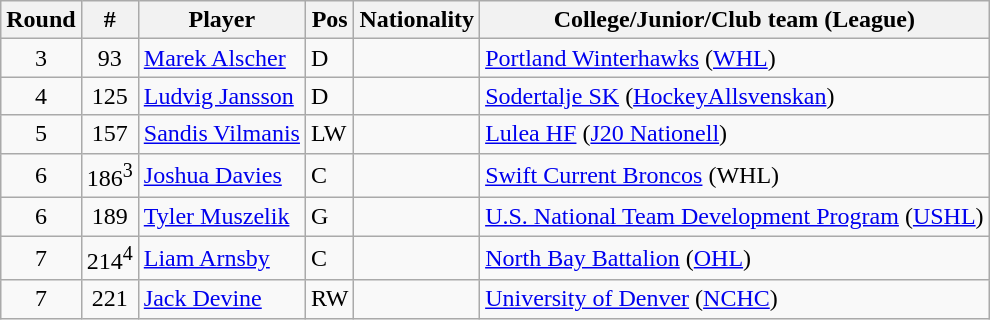<table class="wikitable">
<tr>
<th>Round</th>
<th>#</th>
<th>Player</th>
<th>Pos</th>
<th>Nationality</th>
<th>College/Junior/Club team (League)</th>
</tr>
<tr>
<td style="text-align:center;">3</td>
<td style="text-align:center;">93</td>
<td><a href='#'>Marek Alscher</a></td>
<td>D</td>
<td></td>
<td><a href='#'>Portland Winterhawks</a> (<a href='#'>WHL</a>)</td>
</tr>
<tr>
<td style="text-align:center;">4</td>
<td style="text-align:center;">125</td>
<td><a href='#'>Ludvig Jansson</a></td>
<td>D</td>
<td></td>
<td><a href='#'>Sodertalje SK</a> (<a href='#'>HockeyAllsvenskan</a>)</td>
</tr>
<tr>
<td style="text-align:center;">5</td>
<td style="text-align:center;">157</td>
<td><a href='#'>Sandis Vilmanis</a></td>
<td>LW</td>
<td></td>
<td><a href='#'>Lulea HF</a> (<a href='#'>J20 Nationell</a>)</td>
</tr>
<tr>
<td style="text-align:center;">6</td>
<td style="text-align:center;">186<sup>3</sup></td>
<td><a href='#'>Joshua Davies</a></td>
<td>C</td>
<td></td>
<td><a href='#'>Swift Current Broncos</a> (WHL)</td>
</tr>
<tr>
<td style="text-align:center;">6</td>
<td style="text-align:center;">189</td>
<td><a href='#'>Tyler Muszelik</a></td>
<td>G</td>
<td></td>
<td><a href='#'>U.S. National Team Development Program</a> (<a href='#'>USHL</a>)</td>
</tr>
<tr>
<td style="text-align:center;">7</td>
<td style="text-align:center;">214<sup>4</sup></td>
<td><a href='#'>Liam Arnsby</a></td>
<td>C</td>
<td></td>
<td><a href='#'>North Bay Battalion</a> (<a href='#'>OHL</a>)</td>
</tr>
<tr>
<td style="text-align:center;">7</td>
<td style="text-align:center;">221</td>
<td><a href='#'>Jack Devine</a></td>
<td>RW</td>
<td></td>
<td><a href='#'>University of Denver</a> (<a href='#'>NCHC</a>)</td>
</tr>
</table>
